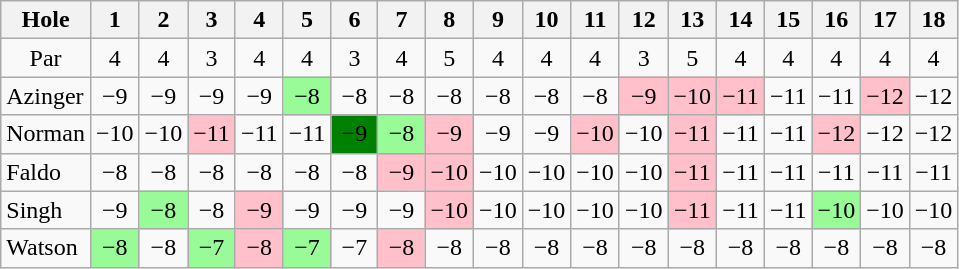<table class="wikitable" style="text-align:center">
<tr>
<th>Hole</th>
<th>  1  </th>
<th>  2  </th>
<th>  3  </th>
<th>  4  </th>
<th>  5  </th>
<th>  6  </th>
<th>  7  </th>
<th>  8  </th>
<th>  9  </th>
<th> 10 </th>
<th> 11 </th>
<th> 12 </th>
<th> 13 </th>
<th> 14 </th>
<th> 15 </th>
<th> 16 </th>
<th> 17 </th>
<th> 18 </th>
</tr>
<tr>
<td>Par</td>
<td>4</td>
<td>4</td>
<td>3</td>
<td>4</td>
<td>4</td>
<td>3</td>
<td>4</td>
<td>5</td>
<td>4</td>
<td>4</td>
<td>4</td>
<td>3</td>
<td>5</td>
<td>4</td>
<td>4</td>
<td>4</td>
<td>4</td>
<td>4</td>
</tr>
<tr>
<td align=left> Azinger</td>
<td>−9</td>
<td>−9</td>
<td>−9</td>
<td>−9</td>
<td style="background: PaleGreen;">−8</td>
<td>−8</td>
<td>−8</td>
<td>−8</td>
<td>−8</td>
<td>−8</td>
<td>−8</td>
<td style="background: Pink;">−9</td>
<td style="background: Pink;">−10</td>
<td style="background: Pink;">−11</td>
<td>−11</td>
<td>−11</td>
<td style="background: Pink;">−12</td>
<td>−12</td>
</tr>
<tr>
<td align=left> Norman</td>
<td>−10</td>
<td>−10</td>
<td style="background: Pink;">−11</td>
<td>−11</td>
<td>−11</td>
<td style="background: Green;">−9</td>
<td style="background: PaleGreen;">−8</td>
<td style="background: Pink;">−9</td>
<td>−9</td>
<td>−9</td>
<td style="background: Pink;">−10</td>
<td>−10</td>
<td style="background: Pink;">−11</td>
<td>−11</td>
<td>−11</td>
<td style="background: Pink;">−12</td>
<td>−12</td>
<td>−12</td>
</tr>
<tr>
<td align=left> Faldo</td>
<td>−8</td>
<td>−8</td>
<td>−8</td>
<td>−8</td>
<td>−8</td>
<td>−8</td>
<td style="background: Pink;">−9</td>
<td style="background: Pink;">−10</td>
<td>−10</td>
<td>−10</td>
<td>−10</td>
<td>−10</td>
<td style="background: Pink;">−11</td>
<td>−11</td>
<td>−11</td>
<td>−11</td>
<td>−11</td>
<td>−11</td>
</tr>
<tr>
<td align=left> Singh</td>
<td>−9</td>
<td style="background: PaleGreen;">−8</td>
<td>−8</td>
<td style="background: Pink;">−9</td>
<td>−9</td>
<td>−9</td>
<td>−9</td>
<td style="background: Pink;">−10</td>
<td>−10</td>
<td>−10</td>
<td>−10</td>
<td>−10</td>
<td style="background: Pink;">−11</td>
<td>−11</td>
<td>−11</td>
<td style="background: PaleGreen;">−10</td>
<td>−10</td>
<td>−10</td>
</tr>
<tr>
<td align=left> Watson</td>
<td style="background: PaleGreen;">−8</td>
<td>−8</td>
<td style="background: PaleGreen;">−7</td>
<td style="background: Pink;">−8</td>
<td style="background: PaleGreen;">−7</td>
<td>−7</td>
<td style="background: Pink;">−8</td>
<td>−8</td>
<td>−8</td>
<td>−8</td>
<td>−8</td>
<td>−8</td>
<td>−8</td>
<td>−8</td>
<td>−8</td>
<td>−8</td>
<td>−8</td>
<td>−8</td>
</tr>
</table>
